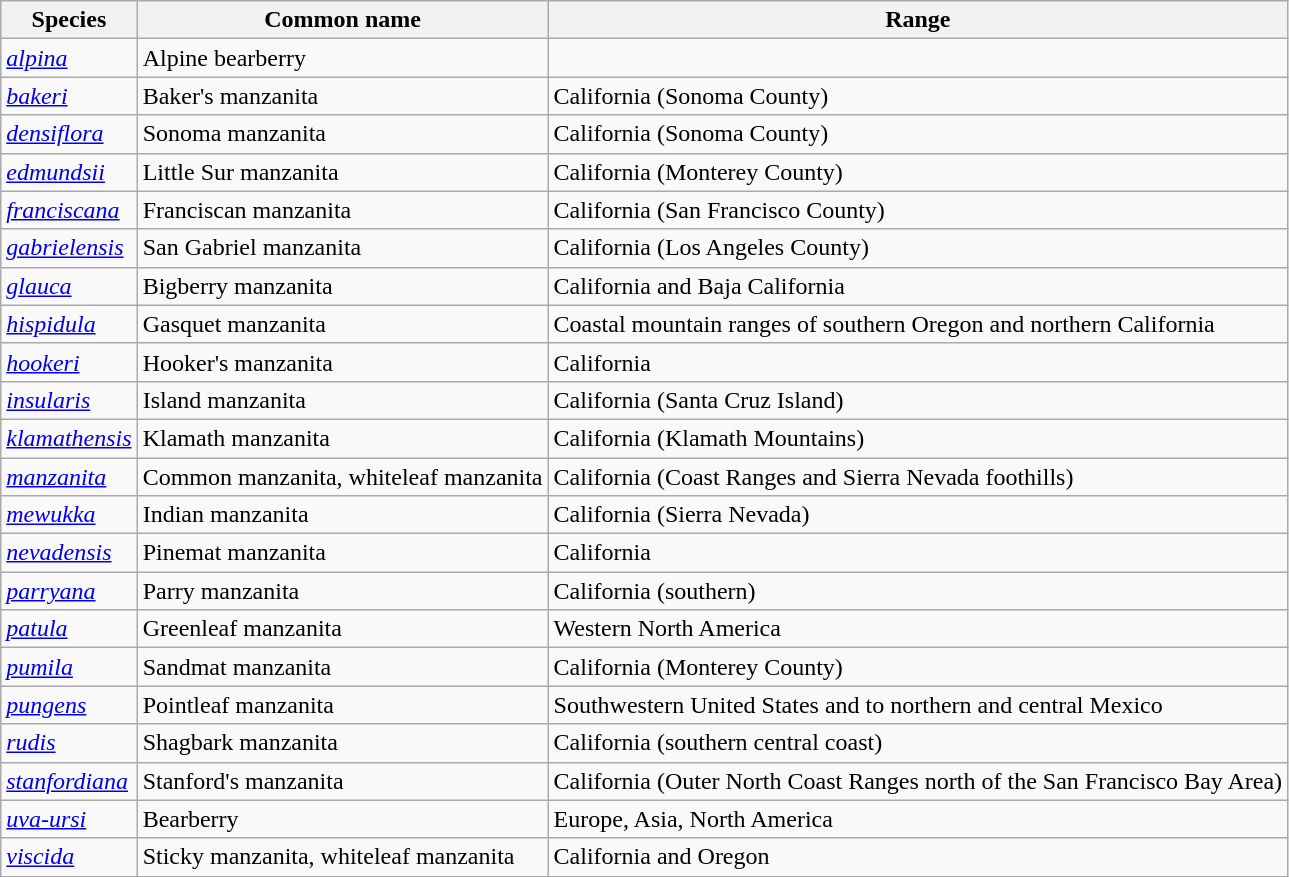<table class="wikitable">
<tr>
<th>Species</th>
<th>Common name</th>
<th>Range</th>
</tr>
<tr>
<td><em><a href='#'>alpina</a></em></td>
<td>Alpine bearberry</td>
<td></td>
</tr>
<tr>
<td><em><a href='#'>bakeri</a></em></td>
<td>Baker's manzanita</td>
<td>California (Sonoma County)</td>
</tr>
<tr>
<td><em><a href='#'>densiflora</a></em></td>
<td>Sonoma manzanita</td>
<td>California (Sonoma County)</td>
</tr>
<tr>
<td><em><a href='#'>edmundsii</a></em></td>
<td>Little Sur manzanita</td>
<td>California (Monterey County)</td>
</tr>
<tr>
<td><em><a href='#'>franciscana</a></em></td>
<td>Franciscan manzanita</td>
<td>California (San Francisco County)</td>
</tr>
<tr>
<td><em><a href='#'>gabrielensis</a></em></td>
<td>San Gabriel manzanita</td>
<td>California (Los Angeles County)</td>
</tr>
<tr>
<td><em><a href='#'>glauca</a></em></td>
<td>Bigberry manzanita</td>
<td>California and Baja California</td>
</tr>
<tr>
<td><em><a href='#'>hispidula</a></em></td>
<td>Gasquet manzanita</td>
<td>Coastal mountain ranges of southern Oregon and northern California</td>
</tr>
<tr>
<td><em><a href='#'>hookeri</a></em></td>
<td>Hooker's manzanita</td>
<td>California</td>
</tr>
<tr>
<td><em><a href='#'>insularis</a></em></td>
<td>Island manzanita</td>
<td>California (Santa Cruz Island)</td>
</tr>
<tr>
<td><em><a href='#'>klamathensis</a></em></td>
<td>Klamath manzanita</td>
<td>California (Klamath Mountains)</td>
</tr>
<tr>
<td><em><a href='#'>manzanita</a></em></td>
<td>Common manzanita, whiteleaf manzanita</td>
<td>California (Coast Ranges and Sierra Nevada foothills)</td>
</tr>
<tr>
<td><em><a href='#'>mewukka</a></em></td>
<td>Indian manzanita</td>
<td>California (Sierra Nevada)</td>
</tr>
<tr>
<td><em><a href='#'>nevadensis</a></em></td>
<td>Pinemat manzanita</td>
<td>California</td>
</tr>
<tr>
<td><em><a href='#'>parryana</a></em></td>
<td>Parry manzanita</td>
<td>California (southern)</td>
</tr>
<tr>
<td><em><a href='#'>patula</a></em></td>
<td>Greenleaf manzanita</td>
<td>Western North America</td>
</tr>
<tr>
<td><em><a href='#'>pumila</a></em></td>
<td>Sandmat manzanita</td>
<td>California (Monterey County)</td>
</tr>
<tr>
<td><em><a href='#'>pungens</a></em></td>
<td>Pointleaf manzanita</td>
<td>Southwestern United States and to northern and central Mexico</td>
</tr>
<tr>
<td><em><a href='#'>rudis</a></em></td>
<td>Shagbark manzanita</td>
<td>California (southern central coast)</td>
</tr>
<tr>
<td><em><a href='#'>stanfordiana</a></em></td>
<td>Stanford's manzanita</td>
<td>California (Outer North Coast Ranges north of the San Francisco Bay Area)</td>
</tr>
<tr>
<td><em><a href='#'>uva-ursi</a></em></td>
<td>Bearberry</td>
<td>Europe, Asia, North America</td>
</tr>
<tr>
<td><em><a href='#'>viscida</a></em></td>
<td>Sticky manzanita, whiteleaf manzanita</td>
<td>California and Oregon</td>
</tr>
</table>
